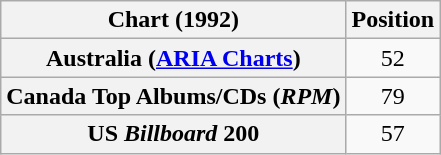<table class="wikitable plainrowheaders" style="text-align:center">
<tr>
<th>Chart (1992)</th>
<th>Position</th>
</tr>
<tr>
<th scope="row">Australia (<a href='#'>ARIA Charts</a>)</th>
<td>52</td>
</tr>
<tr>
<th scope="row">Canada Top Albums/CDs (<em>RPM</em>)</th>
<td>79</td>
</tr>
<tr>
<th scope="row">US <em>Billboard</em> 200</th>
<td>57</td>
</tr>
</table>
